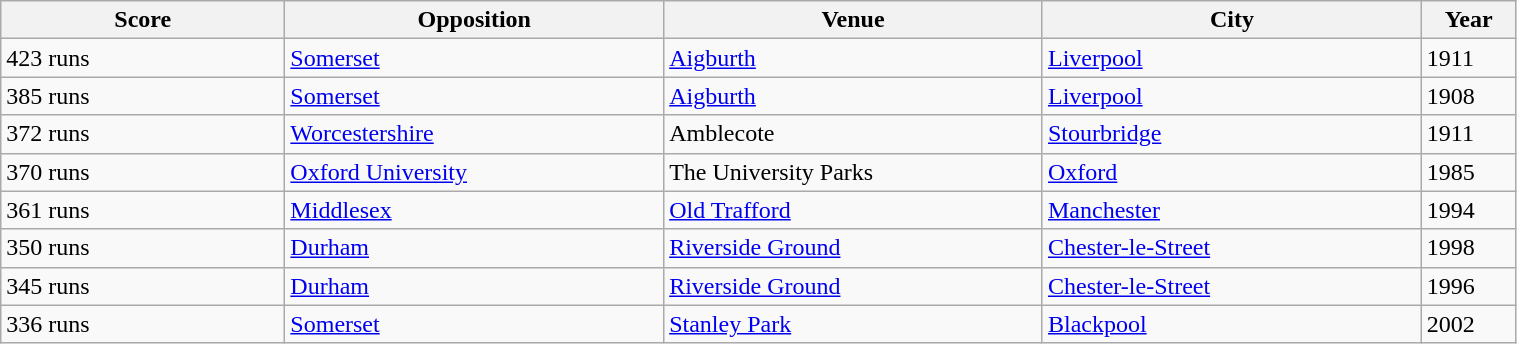<table class="wikitable" width=80%|>
<tr>
<th width=15%>Score</th>
<th width=20%>Opposition</th>
<th width=20%>Venue</th>
<th width=20%>City</th>
<th width=5%>Year</th>
</tr>
<tr>
<td>423 runs</td>
<td><a href='#'>Somerset</a></td>
<td><a href='#'>Aigburth</a></td>
<td><a href='#'>Liverpool</a></td>
<td>1911</td>
</tr>
<tr>
<td>385 runs</td>
<td><a href='#'>Somerset</a></td>
<td><a href='#'>Aigburth</a></td>
<td><a href='#'>Liverpool</a></td>
<td>1908</td>
</tr>
<tr>
<td>372 runs</td>
<td><a href='#'>Worcestershire</a></td>
<td>Amblecote</td>
<td><a href='#'>Stourbridge</a></td>
<td>1911</td>
</tr>
<tr>
<td>370 runs</td>
<td><a href='#'>Oxford University</a></td>
<td>The University Parks</td>
<td><a href='#'>Oxford</a></td>
<td>1985</td>
</tr>
<tr>
<td>361 runs</td>
<td><a href='#'>Middlesex</a></td>
<td><a href='#'>Old Trafford</a></td>
<td><a href='#'>Manchester</a></td>
<td>1994</td>
</tr>
<tr>
<td>350 runs</td>
<td><a href='#'>Durham</a></td>
<td><a href='#'>Riverside Ground</a></td>
<td><a href='#'>Chester-le-Street</a></td>
<td>1998</td>
</tr>
<tr>
<td>345 runs</td>
<td><a href='#'>Durham</a></td>
<td><a href='#'>Riverside Ground</a></td>
<td><a href='#'>Chester-le-Street</a></td>
<td>1996</td>
</tr>
<tr>
<td>336 runs</td>
<td><a href='#'>Somerset</a></td>
<td><a href='#'>Stanley Park</a></td>
<td><a href='#'>Blackpool</a></td>
<td>2002</td>
</tr>
</table>
